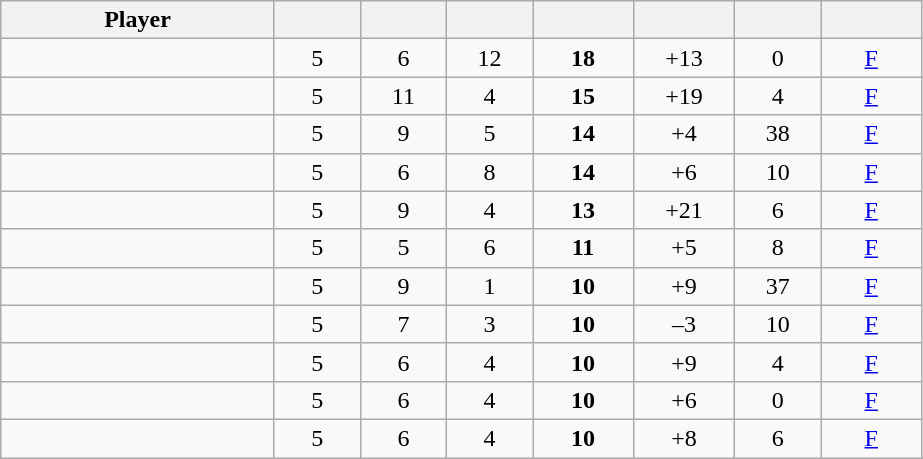<table class="wikitable sortable" style="text-align:center;">
<tr>
<th width="175px">Player</th>
<th width="50px"></th>
<th width="50px"></th>
<th width="50px"></th>
<th width="60px"></th>
<th width="60px"></th>
<th width="50px"></th>
<th width="60px"></th>
</tr>
<tr>
<td align="left"> </td>
<td>5</td>
<td>6</td>
<td>12</td>
<td><strong>18</strong></td>
<td>+13</td>
<td>0</td>
<td><a href='#'>F</a></td>
</tr>
<tr>
<td align="left"> </td>
<td>5</td>
<td>11</td>
<td>4</td>
<td><strong>15</strong></td>
<td>+19</td>
<td>4</td>
<td><a href='#'>F</a></td>
</tr>
<tr>
<td align="left"> </td>
<td>5</td>
<td>9</td>
<td>5</td>
<td><strong>14</strong></td>
<td>+4</td>
<td>38</td>
<td><a href='#'>F</a></td>
</tr>
<tr>
<td align="left"> </td>
<td>5</td>
<td>6</td>
<td>8</td>
<td><strong>14</strong></td>
<td>+6</td>
<td>10</td>
<td><a href='#'>F</a></td>
</tr>
<tr>
<td align="left"> </td>
<td>5</td>
<td>9</td>
<td>4</td>
<td><strong>13</strong></td>
<td>+21</td>
<td>6</td>
<td><a href='#'>F</a></td>
</tr>
<tr>
<td align="left"> </td>
<td>5</td>
<td>5</td>
<td>6</td>
<td><strong>11</strong></td>
<td>+5</td>
<td>8</td>
<td><a href='#'>F</a></td>
</tr>
<tr>
<td align="left"> </td>
<td>5</td>
<td>9</td>
<td>1</td>
<td><strong>10</strong></td>
<td>+9</td>
<td>37</td>
<td><a href='#'>F</a></td>
</tr>
<tr>
<td align="left"> </td>
<td>5</td>
<td>7</td>
<td>3</td>
<td><strong>10</strong></td>
<td>–3</td>
<td>10</td>
<td><a href='#'>F</a></td>
</tr>
<tr>
<td align="left"> </td>
<td>5</td>
<td>6</td>
<td>4</td>
<td><strong>10</strong></td>
<td>+9</td>
<td>4</td>
<td><a href='#'>F</a></td>
</tr>
<tr>
<td align="left"> </td>
<td>5</td>
<td>6</td>
<td>4</td>
<td><strong>10</strong></td>
<td>+6</td>
<td>0</td>
<td><a href='#'>F</a></td>
</tr>
<tr>
<td align="left"> </td>
<td>5</td>
<td>6</td>
<td>4</td>
<td><strong>10</strong></td>
<td>+8</td>
<td>6</td>
<td><a href='#'>F</a></td>
</tr>
</table>
